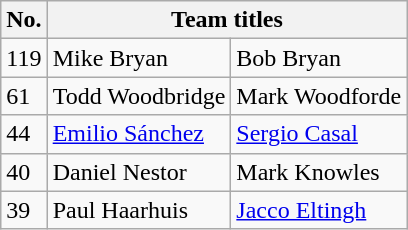<table class="wikitable" style="display: inline-table;">
<tr>
<th>No.</th>
<th colspan=2>Team titles</th>
</tr>
<tr>
<td>119</td>
<td> Mike Bryan</td>
<td> Bob Bryan</td>
</tr>
<tr>
<td>61</td>
<td> Todd Woodbridge</td>
<td> Mark Woodforde</td>
</tr>
<tr>
<td>44</td>
<td> <a href='#'>Emilio Sánchez</a></td>
<td> <a href='#'>Sergio Casal</a></td>
</tr>
<tr>
<td>40</td>
<td> Daniel Nestor</td>
<td> Mark Knowles</td>
</tr>
<tr>
<td>39</td>
<td> Paul Haarhuis</td>
<td> <a href='#'>Jacco Eltingh</a></td>
</tr>
</table>
